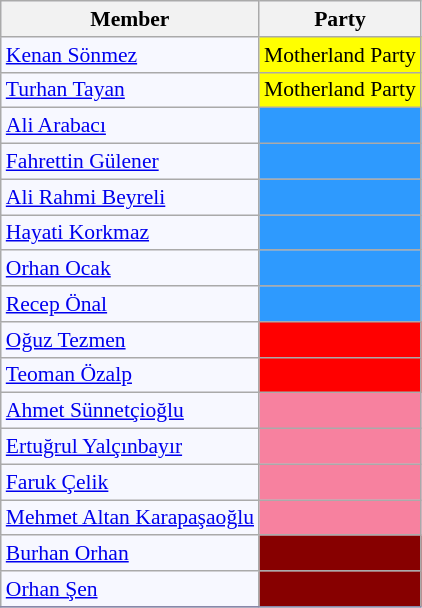<table class=wikitable style="border:1px solid #8888aa; background-color:#f7f8ff; padding:0px; font-size:90%;">
<tr>
<th>Member</th>
<th>Party</th>
</tr>
<tr>
<td><a href='#'>Kenan Sönmez</a></td>
<td style="background: #ffff00">Motherland Party</td>
</tr>
<tr>
<td><a href='#'>Turhan Tayan</a></td>
<td style="background: #ffff00">Motherland Party</td>
</tr>
<tr>
<td><a href='#'>Ali Arabacı</a></td>
<td style="background: #2E9AFE"></td>
</tr>
<tr>
<td><a href='#'>Fahrettin Gülener</a></td>
<td style="background: #2E9AFE"></td>
</tr>
<tr>
<td><a href='#'>Ali Rahmi Beyreli</a></td>
<td style="background: #2E9AFE"></td>
</tr>
<tr>
<td><a href='#'>Hayati Korkmaz</a></td>
<td style="background: #2E9AFE"></td>
</tr>
<tr>
<td><a href='#'>Orhan Ocak</a></td>
<td style="background: #2E9AFE"></td>
</tr>
<tr>
<td><a href='#'>Recep Önal</a></td>
<td style="background: #2E9AFE"></td>
</tr>
<tr>
<td><a href='#'>Oğuz Tezmen</a></td>
<td style="background: #ff0000"></td>
</tr>
<tr>
<td><a href='#'>Teoman Özalp</a></td>
<td style="background: #ff0000"></td>
</tr>
<tr>
<td><a href='#'>Ahmet Sünnetçioğlu</a></td>
<td style="background: #F7819F"></td>
</tr>
<tr>
<td><a href='#'>Ertuğrul Yalçınbayır</a></td>
<td style="background: #F7819F"></td>
</tr>
<tr>
<td><a href='#'>Faruk Çelik</a></td>
<td style="background: #F7819F"></td>
</tr>
<tr>
<td><a href='#'>Mehmet Altan Karapaşaoğlu</a></td>
<td style="background: #F7819F"></td>
</tr>
<tr>
<td><a href='#'>Burhan Orhan</a></td>
<td style="background: #870000"></td>
</tr>
<tr>
<td><a href='#'>Orhan Şen</a></td>
<td style="background: #870000"></td>
</tr>
<tr>
</tr>
</table>
